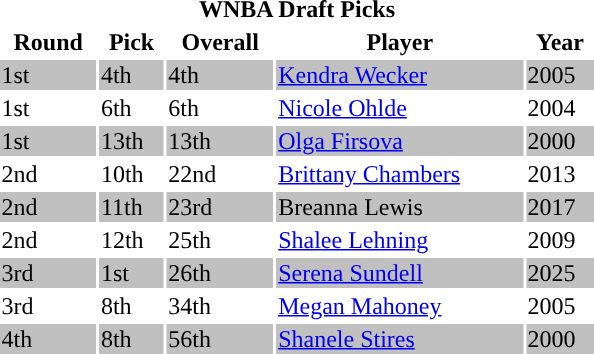<table class="toccolours" style="float: left" width="400px">
<tr>
<th colspan="5" style="text-align: center; "><strong>WNBA Draft Picks</strong></th>
</tr>
<tr>
<th>Round</th>
<th>Pick</th>
<th>Overall</th>
<th>Player</th>
<th>Year</th>
</tr>
<tr bgcolor=silver>
<td>1st</td>
<td>4th</td>
<td>4th</td>
<td><a href='#'>Kendra Wecker</a></td>
<td>2005</td>
</tr>
<tr>
<td>1st</td>
<td>6th</td>
<td>6th</td>
<td><a href='#'>Nicole Ohlde</a></td>
<td>2004</td>
</tr>
<tr bgcolor=silver>
<td>1st</td>
<td>13th</td>
<td>13th</td>
<td><a href='#'>Olga Firsova</a></td>
<td>2000</td>
</tr>
<tr>
<td>2nd</td>
<td>10th</td>
<td>22nd</td>
<td><a href='#'>Brittany Chambers</a></td>
<td>2013</td>
</tr>
<tr bgcolor=silver>
<td>2nd</td>
<td>11th</td>
<td>23rd</td>
<td>Breanna Lewis</td>
<td>2017</td>
</tr>
<tr>
<td>2nd</td>
<td>12th</td>
<td>25th</td>
<td><a href='#'>Shalee Lehning</a></td>
<td>2009</td>
</tr>
<tr bgcolor=silver>
<td>3rd</td>
<td>1st</td>
<td>26th</td>
<td><a href='#'>Serena Sundell</a></td>
<td>2025</td>
</tr>
<tr>
<td>3rd</td>
<td>8th</td>
<td>34th</td>
<td><a href='#'>Megan Mahoney</a></td>
<td>2005</td>
</tr>
<tr bgcolor=silver>
<td>4th</td>
<td>8th</td>
<td>56th</td>
<td><a href='#'>Shanele Stires</a></td>
<td>2000</td>
</tr>
</table>
